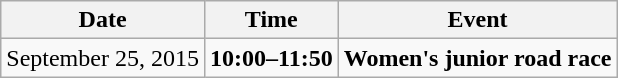<table class="wikitable">
<tr>
<th>Date</th>
<th>Time</th>
<th>Event</th>
</tr>
<tr>
<td>September 25, 2015</td>
<td><strong>10:00–11:50</strong></td>
<td><strong>Women's junior road race</strong></td>
</tr>
</table>
